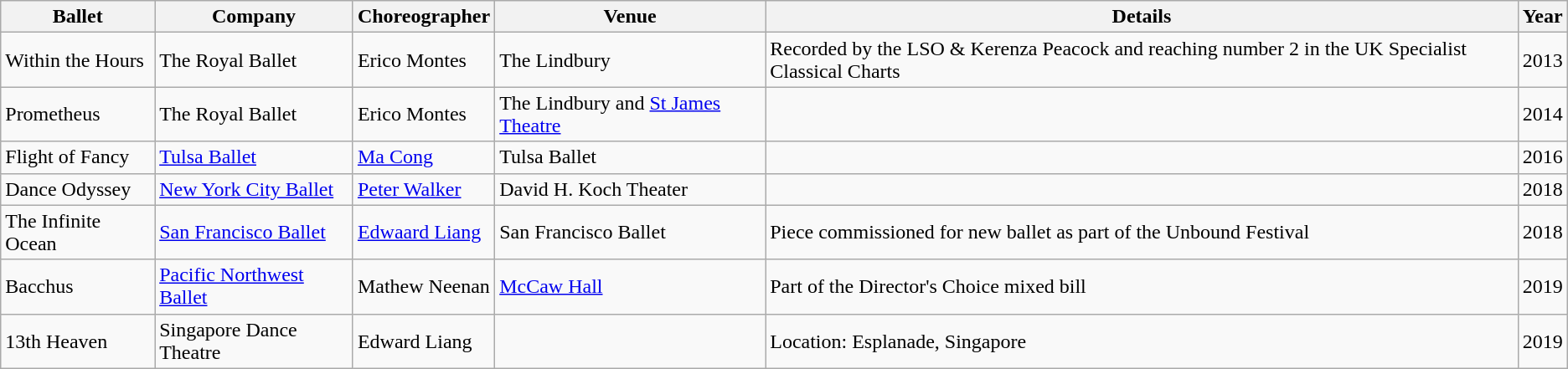<table class="wikitable">
<tr>
<th>Ballet</th>
<th>Company</th>
<th>Choreographer</th>
<th>Venue</th>
<th>Details</th>
<th>Year</th>
</tr>
<tr>
<td>Within the Hours</td>
<td>The Royal Ballet</td>
<td>Erico Montes</td>
<td>The Lindbury</td>
<td>Recorded by the LSO & Kerenza Peacock and reaching number 2 in the UK Specialist Classical Charts</td>
<td>2013</td>
</tr>
<tr>
<td>Prometheus</td>
<td>The Royal Ballet</td>
<td>Erico Montes</td>
<td>The Lindbury and <a href='#'>St James Theatre</a></td>
<td></td>
<td>2014</td>
</tr>
<tr>
<td>Flight of Fancy</td>
<td><a href='#'>Tulsa Ballet</a></td>
<td><a href='#'>Ma Cong</a></td>
<td>Tulsa Ballet</td>
<td></td>
<td>2016</td>
</tr>
<tr>
<td>Dance Odyssey</td>
<td><a href='#'>New York City Ballet</a></td>
<td><a href='#'>Peter Walker</a></td>
<td>David H. Koch Theater</td>
<td></td>
<td>2018</td>
</tr>
<tr>
<td>The Infinite Ocean</td>
<td><a href='#'>San Francisco Ballet</a></td>
<td><a href='#'>Edwaard Liang</a></td>
<td>San Francisco Ballet</td>
<td>Piece commissioned for new ballet as part of the Unbound Festival</td>
<td>2018</td>
</tr>
<tr>
<td>Bacchus</td>
<td><a href='#'>Pacific Northwest Ballet</a></td>
<td>Mathew Neenan</td>
<td><a href='#'>McCaw Hall</a></td>
<td>Part of the Director's Choice mixed bill</td>
<td>2019</td>
</tr>
<tr>
<td>13th Heaven</td>
<td>Singapore Dance Theatre</td>
<td>Edward Liang</td>
<td></td>
<td>Location: Esplanade, Singapore</td>
<td>2019</td>
</tr>
</table>
